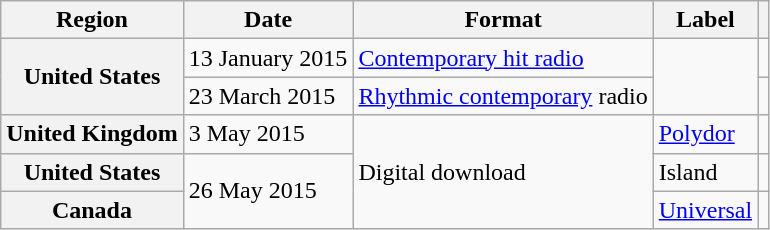<table class="wikitable plainrowheaders">
<tr>
<th scope="col">Region</th>
<th scope="col">Date</th>
<th scope="col">Format</th>
<th scope="col">Label</th>
<th scope="col"></th>
</tr>
<tr>
<th scope="row" rowspan="2">United States</th>
<td>13 January 2015</td>
<td><a href='#'>Contemporary hit radio</a></td>
<td rowspan="2"></td>
<td></td>
</tr>
<tr>
<td>23 March 2015</td>
<td><a href='#'>Rhythmic contemporary</a> radio</td>
<td></td>
</tr>
<tr>
<th scope="row">United Kingdom</th>
<td>3 May 2015</td>
<td rowspan="3">Digital download <br> </td>
<td><a href='#'>Polydor</a></td>
<td></td>
</tr>
<tr>
<th scope="row">United States</th>
<td rowspan="2">26 May 2015</td>
<td>Island</td>
<td></td>
</tr>
<tr>
<th scope="row">Canada</th>
<td><a href='#'>Universal</a></td>
<td></td>
</tr>
</table>
